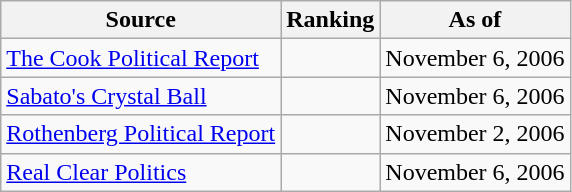<table class="wikitable" style="text-align:center">
<tr>
<th>Source</th>
<th>Ranking</th>
<th>As of</th>
</tr>
<tr>
<td align=left><a href='#'>The Cook Political Report</a></td>
<td></td>
<td>November 6, 2006</td>
</tr>
<tr>
<td align=left><a href='#'>Sabato's Crystal Ball</a></td>
<td></td>
<td>November 6, 2006</td>
</tr>
<tr>
<td align=left><a href='#'>Rothenberg Political Report</a></td>
<td></td>
<td>November 2, 2006</td>
</tr>
<tr>
<td align=left><a href='#'>Real Clear Politics</a></td>
<td></td>
<td>November 6, 2006</td>
</tr>
</table>
